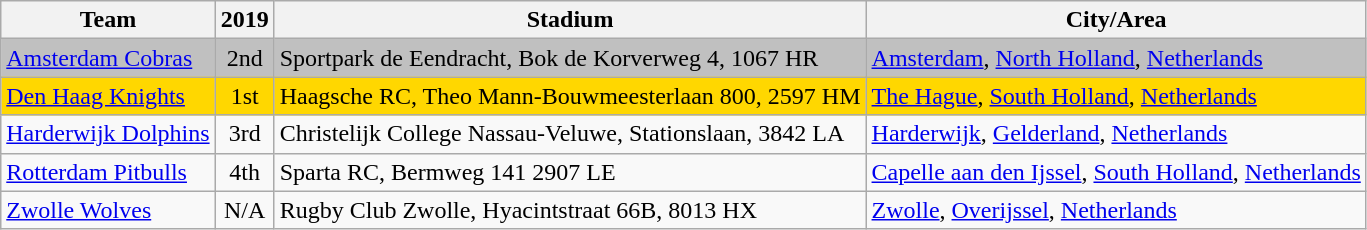<table style="width:550;" class="wikitable sortable">
<tr>
<th>Team</th>
<th>2019</th>
<th>Stadium</th>
<th>City/Area</th>
</tr>
<tr style="background:silver">
<td><a href='#'>Amsterdam Cobras</a></td>
<td style="text-align:center;">2nd</td>
<td>Sportpark de Eendracht, Bok de Korverweg 4, 1067 HR</td>
<td><a href='#'>Amsterdam</a>, <a href='#'>North Holland</a>, <a href='#'>Netherlands</a></td>
</tr>
<tr style="background:gold">
<td><a href='#'>Den Haag Knights</a></td>
<td style="text-align:center;">1st</td>
<td>Haagsche RC, Theo Mann-Bouwmeesterlaan 800, 2597 HM</td>
<td><a href='#'>The Hague</a>, <a href='#'>South Holland</a>, <a href='#'>Netherlands</a></td>
</tr>
<tr>
<td><a href='#'>Harderwijk Dolphins</a></td>
<td style="text-align:center;">3rd</td>
<td>Christelijk College Nassau-Veluwe, Stationslaan, 3842 LA</td>
<td><a href='#'>Harderwijk</a>, <a href='#'>Gelderland</a>, <a href='#'>Netherlands</a></td>
</tr>
<tr>
<td><a href='#'>Rotterdam Pitbulls</a></td>
<td style="text-align:center;">4th</td>
<td>Sparta RC, Bermweg 141 2907 LE</td>
<td><a href='#'>Capelle aan den Ijssel</a>, <a href='#'>South Holland</a>, <a href='#'>Netherlands</a></td>
</tr>
<tr>
<td><a href='#'>Zwolle Wolves</a></td>
<td style="text-align:center;">N/A</td>
<td>Rugby Club Zwolle, Hyacintstraat 66B, 8013 HX</td>
<td><a href='#'>Zwolle</a>, <a href='#'>Overijssel</a>, <a href='#'>Netherlands</a></td>
</tr>
</table>
